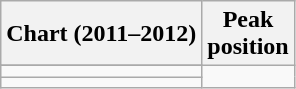<table class="wikitable">
<tr>
<th align="left">Chart (2011–2012)</th>
<th align="center">Peak<br>position</th>
</tr>
<tr>
</tr>
<tr>
<td></td>
</tr>
<tr>
<td></td>
</tr>
</table>
